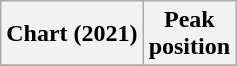<table class="wikitable sortable">
<tr>
<th align="left">Chart (2021)</th>
<th style="text-align:center;">Peak<br>position</th>
</tr>
<tr>
</tr>
</table>
